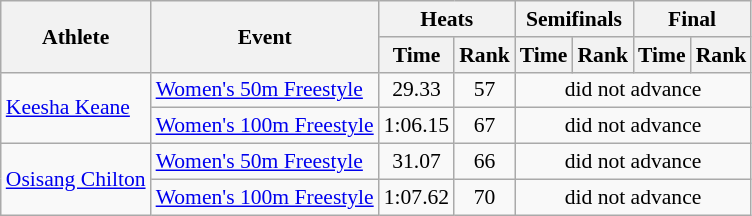<table class=wikitable style="font-size:90%">
<tr>
<th rowspan="2">Athlete</th>
<th rowspan="2">Event</th>
<th colspan="2">Heats</th>
<th colspan="2">Semifinals</th>
<th colspan="2">Final</th>
</tr>
<tr>
<th>Time</th>
<th>Rank</th>
<th>Time</th>
<th>Rank</th>
<th>Time</th>
<th>Rank</th>
</tr>
<tr>
<td rowspan="2"><a href='#'>Keesha Keane</a></td>
<td><a href='#'>Women's 50m Freestyle</a></td>
<td align=center>29.33</td>
<td align=center>57</td>
<td align=center colspan=4>did not advance</td>
</tr>
<tr>
<td><a href='#'>Women's 100m Freestyle</a></td>
<td align=center>1:06.15</td>
<td align=center>67</td>
<td align=center colspan=4>did not advance</td>
</tr>
<tr>
<td rowspan="2"><a href='#'>Osisang Chilton</a></td>
<td><a href='#'>Women's 50m Freestyle</a></td>
<td align=center>31.07</td>
<td align=center>66</td>
<td align=center colspan=4>did not advance</td>
</tr>
<tr>
<td><a href='#'>Women's 100m Freestyle</a></td>
<td align=center>1:07.62</td>
<td align=center>70</td>
<td align=center colspan=4>did not advance</td>
</tr>
</table>
